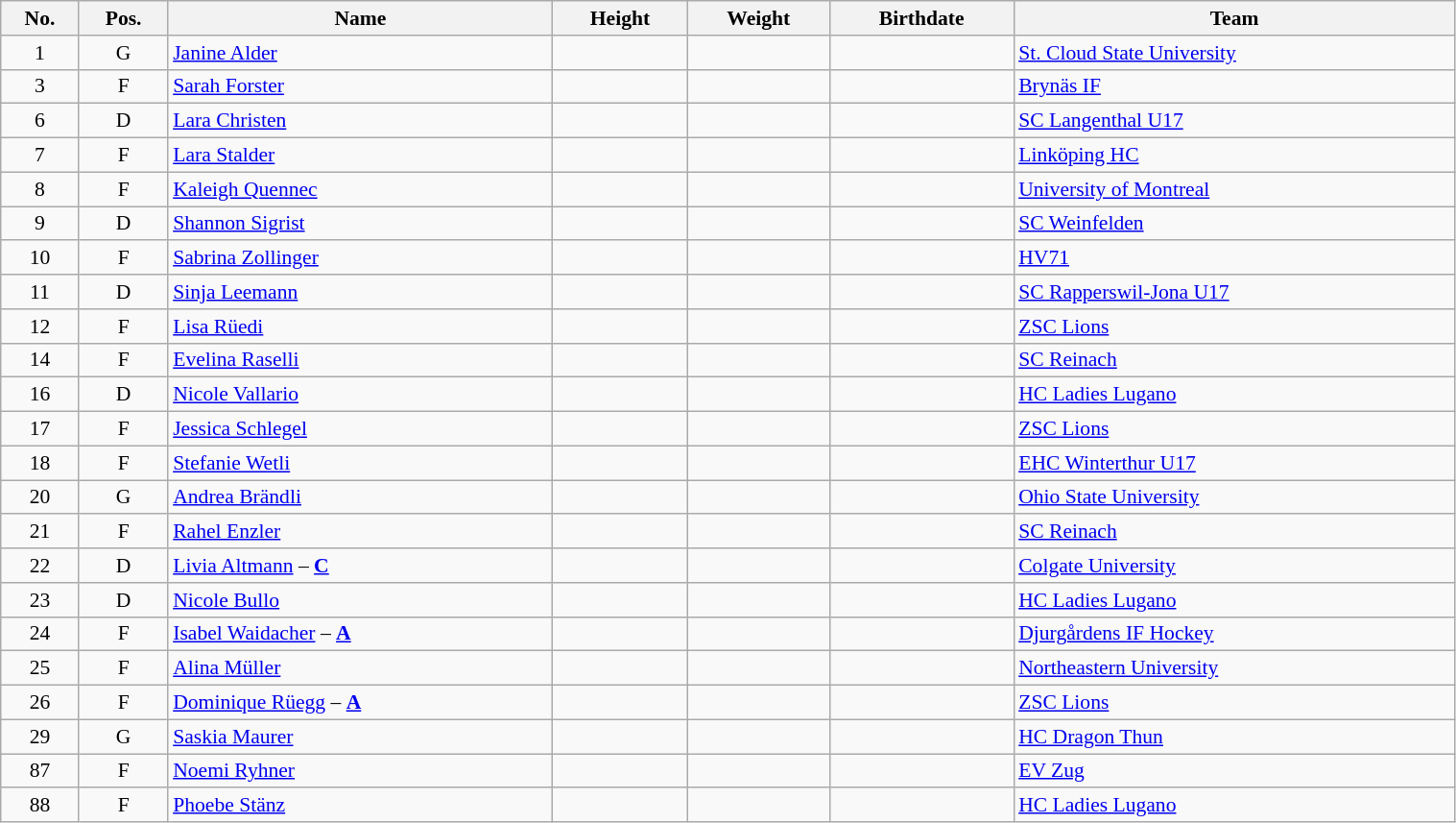<table width="80%" class="wikitable sortable" style="font-size: 90%; text-align: center;">
<tr>
<th>No.</th>
<th>Pos.</th>
<th>Name</th>
<th>Height</th>
<th>Weight</th>
<th>Birthdate</th>
<th>Team</th>
</tr>
<tr>
<td>1</td>
<td>G</td>
<td align=left><a href='#'>Janine Alder</a></td>
<td></td>
<td></td>
<td></td>
<td style="text-align:left;"> <a href='#'>St. Cloud State University</a></td>
</tr>
<tr>
<td>3</td>
<td>F</td>
<td align=left><a href='#'>Sarah Forster</a></td>
<td></td>
<td></td>
<td></td>
<td style="text-align:left;"> <a href='#'>Brynäs IF</a></td>
</tr>
<tr>
<td>6</td>
<td>D</td>
<td align=left><a href='#'>Lara Christen</a></td>
<td></td>
<td></td>
<td></td>
<td style="text-align:left;"> <a href='#'>SC Langenthal U17</a></td>
</tr>
<tr>
<td>7</td>
<td>F</td>
<td align=left><a href='#'>Lara Stalder</a></td>
<td></td>
<td></td>
<td></td>
<td style="text-align:left;"> <a href='#'>Linköping HC</a></td>
</tr>
<tr>
<td>8</td>
<td>F</td>
<td align=left><a href='#'>Kaleigh Quennec</a></td>
<td></td>
<td></td>
<td></td>
<td style="text-align:left;"> <a href='#'>University of Montreal</a></td>
</tr>
<tr>
<td>9</td>
<td>D</td>
<td align=left><a href='#'>Shannon Sigrist</a></td>
<td></td>
<td></td>
<td></td>
<td style="text-align:left;"> <a href='#'>SC Weinfelden</a></td>
</tr>
<tr>
<td>10</td>
<td>F</td>
<td align=left><a href='#'>Sabrina Zollinger</a></td>
<td></td>
<td></td>
<td></td>
<td style="text-align:left;"> <a href='#'>HV71</a></td>
</tr>
<tr>
<td>11</td>
<td>D</td>
<td align=left><a href='#'>Sinja Leemann</a></td>
<td></td>
<td></td>
<td></td>
<td style="text-align:left;"> <a href='#'>SC Rapperswil-Jona U17</a></td>
</tr>
<tr>
<td>12</td>
<td>F</td>
<td align=left><a href='#'>Lisa Rüedi</a></td>
<td></td>
<td></td>
<td></td>
<td style="text-align:left;"> <a href='#'>ZSC Lions</a></td>
</tr>
<tr>
<td>14</td>
<td>F</td>
<td align=left><a href='#'>Evelina Raselli</a></td>
<td></td>
<td></td>
<td></td>
<td style="text-align:left;"> <a href='#'>SC Reinach</a></td>
</tr>
<tr>
<td>16</td>
<td>D</td>
<td align=left><a href='#'>Nicole Vallario</a></td>
<td></td>
<td></td>
<td></td>
<td style="text-align:left;"> <a href='#'>HC Ladies Lugano</a></td>
</tr>
<tr>
<td>17</td>
<td>F</td>
<td align=left><a href='#'>Jessica Schlegel</a></td>
<td></td>
<td></td>
<td></td>
<td style="text-align:left;"> <a href='#'>ZSC Lions</a></td>
</tr>
<tr>
<td>18</td>
<td>F</td>
<td align=left><a href='#'>Stefanie Wetli</a></td>
<td></td>
<td></td>
<td></td>
<td style="text-align:left;"> <a href='#'>EHC Winterthur U17</a></td>
</tr>
<tr>
<td>20</td>
<td>G</td>
<td align=left><a href='#'>Andrea Brändli</a></td>
<td></td>
<td></td>
<td></td>
<td style="text-align:left;"> <a href='#'>Ohio State University</a></td>
</tr>
<tr>
<td>21</td>
<td>F</td>
<td align=left><a href='#'>Rahel Enzler</a></td>
<td></td>
<td></td>
<td></td>
<td style="text-align:left;"> <a href='#'>SC Reinach</a></td>
</tr>
<tr>
<td>22</td>
<td>D</td>
<td align=left><a href='#'>Livia Altmann</a> –  <strong><a href='#'>C</a></strong></td>
<td></td>
<td></td>
<td></td>
<td style="text-align:left;"> <a href='#'>Colgate University</a></td>
</tr>
<tr>
<td>23</td>
<td>D</td>
<td align=left><a href='#'>Nicole Bullo</a></td>
<td></td>
<td></td>
<td></td>
<td style="text-align:left;"> <a href='#'>HC Ladies Lugano</a></td>
</tr>
<tr>
<td>24</td>
<td>F</td>
<td align=left><a href='#'>Isabel Waidacher</a> – <strong><a href='#'>A</a></strong></td>
<td></td>
<td></td>
<td></td>
<td style="text-align:left;"> <a href='#'>Djurgårdens IF Hockey</a></td>
</tr>
<tr>
<td>25</td>
<td>F</td>
<td align=left><a href='#'>Alina Müller</a></td>
<td></td>
<td></td>
<td></td>
<td style="text-align:left;"> <a href='#'>Northeastern University</a></td>
</tr>
<tr>
<td>26</td>
<td>F</td>
<td align=left><a href='#'>Dominique Rüegg</a> – <strong><a href='#'>A</a></strong></td>
<td></td>
<td></td>
<td></td>
<td style="text-align:left;"> <a href='#'>ZSC Lions</a></td>
</tr>
<tr>
<td>29</td>
<td>G</td>
<td align=left><a href='#'>Saskia Maurer</a></td>
<td></td>
<td></td>
<td></td>
<td style="text-align:left;"> <a href='#'>HC Dragon Thun</a></td>
</tr>
<tr>
<td>87</td>
<td>F</td>
<td align=left><a href='#'>Noemi Ryhner</a></td>
<td></td>
<td></td>
<td></td>
<td style="text-align:left;"> <a href='#'>EV Zug</a></td>
</tr>
<tr>
<td>88</td>
<td>F</td>
<td align=left><a href='#'>Phoebe Stänz</a></td>
<td></td>
<td></td>
<td></td>
<td style="text-align:left;"> <a href='#'>HC Ladies Lugano</a></td>
</tr>
</table>
